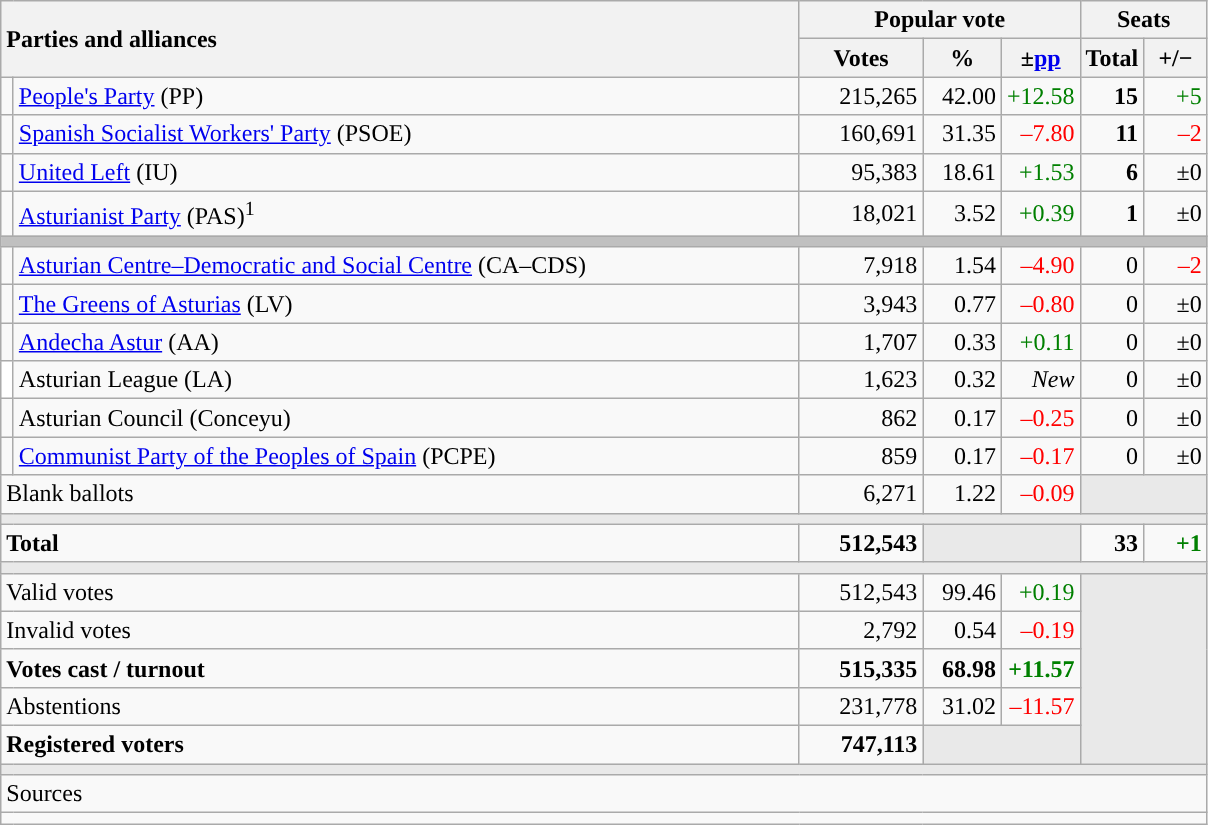<table class="wikitable" style="text-align:right;">
<tr>
<th style="text-align:left;" rowspan="2" colspan="2" width="525">Parties and alliances</th>
<th colspan="3">Popular vote</th>
<th colspan="2">Seats</th>
</tr>
<tr>
<th width="75">Votes</th>
<th width="45">%</th>
<th width="45">±<a href='#'>pp</a></th>
<th width="35">Total</th>
<th width="35">+/−</th>
</tr>
<tr>
<td width="1" style="color:inherit;background:"></td>
<td align="left"><a href='#'>People's Party</a> (PP)</td>
<td>215,265</td>
<td>42.00</td>
<td style="color:green;">+12.58</td>
<td><strong>15</strong></td>
<td style="color:green;">+5</td>
</tr>
<tr>
<td style="color:inherit;background:"></td>
<td align="left"><a href='#'>Spanish Socialist Workers' Party</a> (PSOE)</td>
<td>160,691</td>
<td>31.35</td>
<td style="color:red;">–7.80</td>
<td><strong>11</strong></td>
<td style="color:red;">–2</td>
</tr>
<tr>
<td style="color:inherit;background:"></td>
<td align="left"><a href='#'>United Left</a> (IU)</td>
<td>95,383</td>
<td>18.61</td>
<td style="color:green;">+1.53</td>
<td><strong>6</strong></td>
<td>±0</td>
</tr>
<tr>
<td style="color:inherit;background:"></td>
<td align="left"><a href='#'>Asturianist Party</a> (PAS)<sup>1</sup></td>
<td>18,021</td>
<td>3.52</td>
<td style="color:green;">+0.39</td>
<td><strong>1</strong></td>
<td>±0</td>
</tr>
<tr>
<td colspan="7" bgcolor="#C0C0C0"></td>
</tr>
<tr>
<td style="color:inherit;background:"></td>
<td align="left"><a href='#'>Asturian Centre–Democratic and Social Centre</a> (CA–CDS)</td>
<td>7,918</td>
<td>1.54</td>
<td style="color:red;">–4.90</td>
<td>0</td>
<td style="color:red;">–2</td>
</tr>
<tr>
<td style="color:inherit;background:"></td>
<td align="left"><a href='#'>The Greens of Asturias</a> (LV)</td>
<td>3,943</td>
<td>0.77</td>
<td style="color:red;">–0.80</td>
<td>0</td>
<td>±0</td>
</tr>
<tr>
<td style="color:inherit;background:"></td>
<td align="left"><a href='#'>Andecha Astur</a> (AA)</td>
<td>1,707</td>
<td>0.33</td>
<td style="color:green;">+0.11</td>
<td>0</td>
<td>±0</td>
</tr>
<tr>
<td bgcolor="white"></td>
<td align="left">Asturian League (LA)</td>
<td>1,623</td>
<td>0.32</td>
<td><em>New</em></td>
<td>0</td>
<td>±0</td>
</tr>
<tr>
<td style="color:inherit;background:"></td>
<td align="left">Asturian Council (Conceyu)</td>
<td>862</td>
<td>0.17</td>
<td style="color:red;">–0.25</td>
<td>0</td>
<td>±0</td>
</tr>
<tr>
<td style="color:inherit;background:"></td>
<td align="left"><a href='#'>Communist Party of the Peoples of Spain</a> (PCPE)</td>
<td>859</td>
<td>0.17</td>
<td style="color:red;">–0.17</td>
<td>0</td>
<td>±0</td>
</tr>
<tr>
<td align="left" colspan="2">Blank ballots</td>
<td>6,271</td>
<td>1.22</td>
<td style="color:red;">–0.09</td>
<td bgcolor="#E9E9E9" colspan="2"></td>
</tr>
<tr>
<td colspan="7" bgcolor="#E9E9E9"></td>
</tr>
<tr style="font-weight:bold;">
<td align="left" colspan="2">Total</td>
<td>512,543</td>
<td bgcolor="#E9E9E9" colspan="2"></td>
<td>33</td>
<td style="color:green;">+1</td>
</tr>
<tr>
<td colspan="7" bgcolor="#E9E9E9"></td>
</tr>
<tr>
<td align="left" colspan="2">Valid votes</td>
<td>512,543</td>
<td>99.46</td>
<td style="color:green;">+0.19</td>
<td bgcolor="#E9E9E9" colspan="2" rowspan="5"></td>
</tr>
<tr>
<td align="left" colspan="2">Invalid votes</td>
<td>2,792</td>
<td>0.54</td>
<td style="color:red;">–0.19</td>
</tr>
<tr style="font-weight:bold;">
<td align="left" colspan="2">Votes cast / turnout</td>
<td>515,335</td>
<td>68.98</td>
<td style="color:green;">+11.57</td>
</tr>
<tr>
<td align="left" colspan="2">Abstentions</td>
<td>231,778</td>
<td>31.02</td>
<td style="color:red;">–11.57</td>
</tr>
<tr style="font-weight:bold;">
<td align="left" colspan="2">Registered voters</td>
<td>747,113</td>
<td bgcolor="#E9E9E9" colspan="2"></td>
</tr>
<tr>
<td colspan="7" bgcolor="#E9E9E9"></td>
</tr>
<tr>
<td align="left" colspan="7">Sources</td>
</tr>
<tr>
<td colspan="7" style="text-align:left; max-width:790px;"></td>
</tr>
</table>
